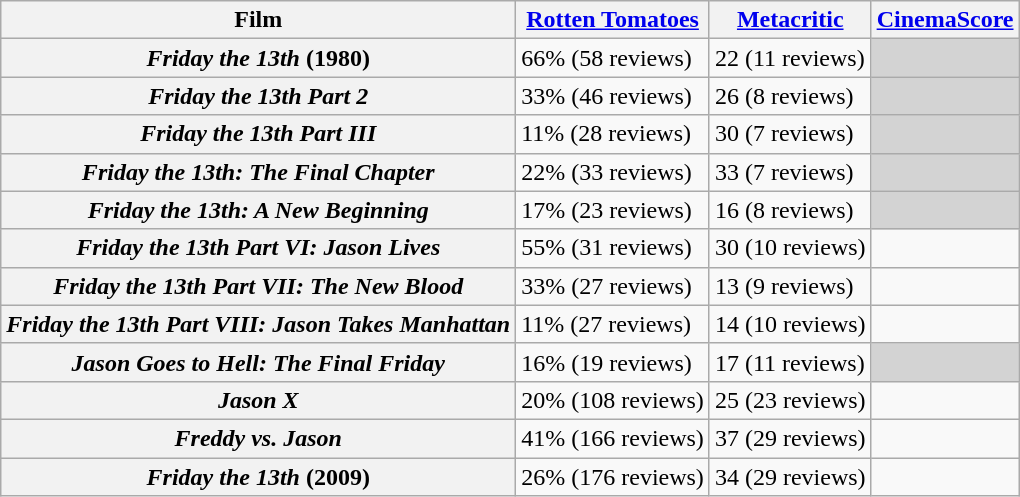<table class="wikitable sortable plainrowheaders">
<tr>
<th align="center">Film</th>
<th align="center"><a href='#'>Rotten Tomatoes</a></th>
<th align="center"><a href='#'>Metacritic</a></th>
<th align="center"><a href='#'>CinemaScore</a></th>
</tr>
<tr>
<th scope="row"><em>Friday the 13th</em> (1980)</th>
<td>66% (58 reviews)</td>
<td>22 (11 reviews)</td>
<td style="background:lightgrey;"></td>
</tr>
<tr>
<th scope="row"><em>Friday the 13th Part 2</em></th>
<td>33% (46 reviews)</td>
<td>26 (8 reviews)</td>
<td style="background:lightgrey;"></td>
</tr>
<tr>
<th scope="row"><em>Friday the 13th Part III</em></th>
<td>11% (28 reviews)</td>
<td>30 (7 reviews)</td>
<td style="background:lightgrey;"></td>
</tr>
<tr>
<th scope="row"><em>Friday the 13th: The Final Chapter</em></th>
<td>22% (33 reviews)</td>
<td>33 (7 reviews)</td>
<td style="background:lightgrey;"></td>
</tr>
<tr>
<th scope="row"><em>Friday the 13th: A New Beginning</em></th>
<td>17% (23 reviews)</td>
<td>16 (8 reviews)</td>
<td style="background:lightgrey;"></td>
</tr>
<tr>
<th scope="row"><em>Friday the 13th Part VI: Jason Lives</em></th>
<td>55% (31 reviews)</td>
<td>30 (10 reviews)</td>
<td></td>
</tr>
<tr>
<th scope="row"><em>Friday the 13th Part VII: The New Blood</em></th>
<td>33% (27 reviews)</td>
<td>13 (9 reviews)</td>
<td></td>
</tr>
<tr>
<th scope="row"><em>Friday the 13th Part VIII: Jason Takes Manhattan</em></th>
<td>11% (27 reviews)</td>
<td>14 (10 reviews)</td>
<td></td>
</tr>
<tr>
<th scope="row"><em>Jason Goes to Hell: The Final Friday</em></th>
<td>16% (19 reviews)</td>
<td>17 (11 reviews)</td>
<td style="background:lightgrey;"></td>
</tr>
<tr>
<th scope="row"><em>Jason X</em></th>
<td>20% (108 reviews)</td>
<td>25 (23 reviews)</td>
<td></td>
</tr>
<tr>
<th scope="row"><em>Freddy vs. Jason</em></th>
<td>41% (166 reviews)</td>
<td>37 (29 reviews)</td>
<td></td>
</tr>
<tr>
<th scope="row"><em>Friday the 13th</em> (2009)</th>
<td>26% (176 reviews)</td>
<td>34 (29 reviews)</td>
<td></td>
</tr>
</table>
